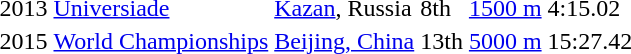<table>
<tr>
<td>2013</td>
<td><a href='#'>Universiade</a></td>
<td><a href='#'>Kazan</a>, Russia</td>
<td>8th</td>
<td><a href='#'>1500 m</a></td>
<td>4:15.02</td>
</tr>
<tr>
<td>2015</td>
<td><a href='#'>World Championships</a></td>
<td><a href='#'>Beijing, China</a></td>
<td>13th</td>
<td><a href='#'>5000 m</a></td>
<td>15:27.42</td>
</tr>
</table>
